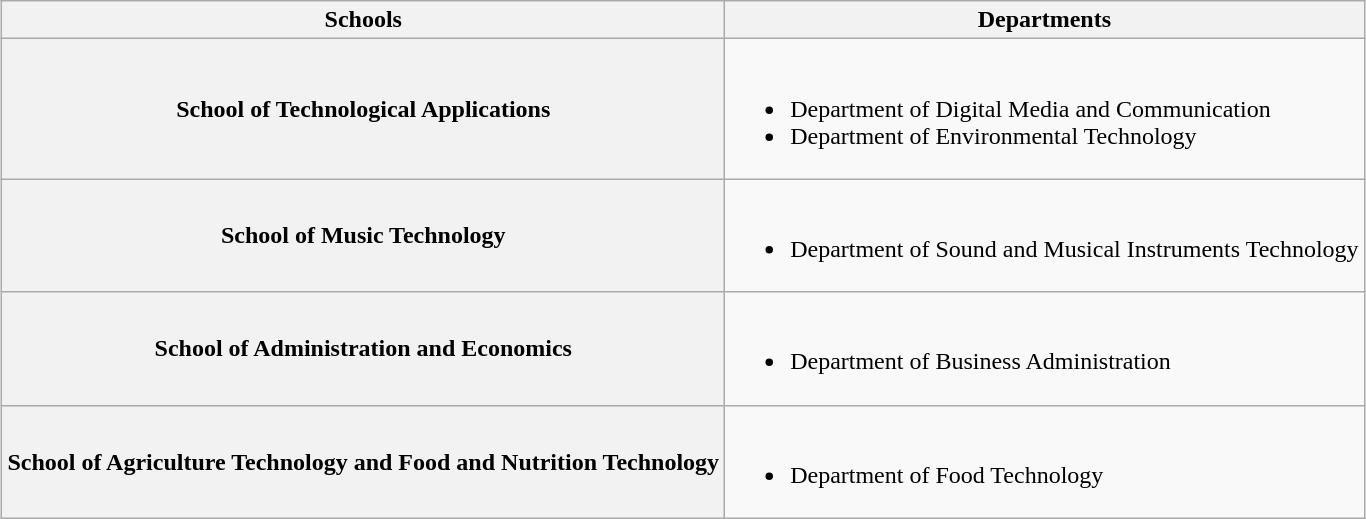<table class="wikitable" style="margin: 1em auto;">
<tr>
<th>Schools</th>
<th>Departments</th>
</tr>
<tr>
<th>School of Technological Applications</th>
<td><br><ul><li>Department of Digital Media and Communication </li><li>Department of Environmental Technology </li></ul></td>
</tr>
<tr>
<th>School of Music Technology</th>
<td><br><ul><li>Department of Sound and Musical Instruments Technology </li></ul></td>
</tr>
<tr>
<th>School of Administration and Economics</th>
<td><br><ul><li>Department of Business Administration </li></ul></td>
</tr>
<tr>
<th>School of Agriculture Technology and Food and Nutrition Technology</th>
<td><br><ul><li>Department of Food Technology </li></ul></td>
</tr>
</table>
